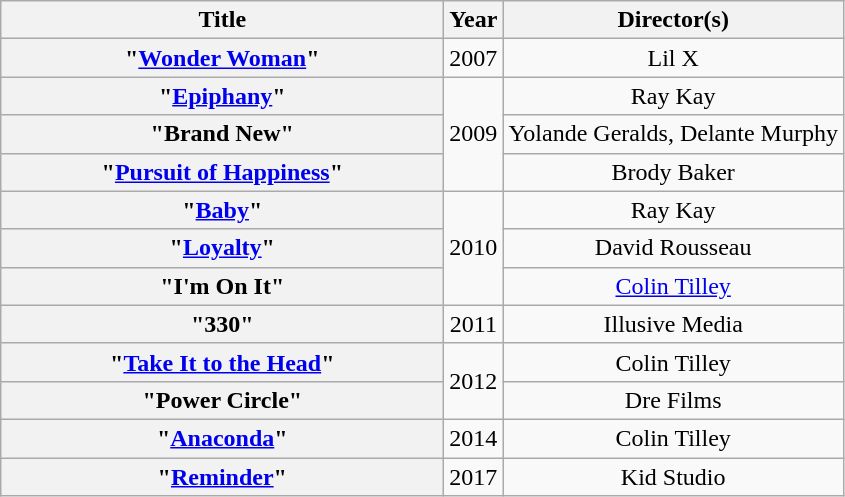<table class="wikitable plainrowheaders" style="text-align:center;">
<tr>
<th scope="col" style="width:18em;">Title</th>
<th scope="col">Year</th>
<th scope="col">Director(s)</th>
</tr>
<tr>
<th scope="row">"<a href='#'>Wonder Woman</a>"<br></th>
<td>2007</td>
<td>Lil X</td>
</tr>
<tr>
<th scope="row">"<a href='#'>Epiphany</a>"<br></th>
<td rowspan="3">2009</td>
<td>Ray Kay</td>
</tr>
<tr>
<th scope="row">"Brand New"<br></th>
<td>Yolande Geralds, Delante Murphy</td>
</tr>
<tr>
<th scope="row">"<a href='#'>Pursuit of Happiness</a>"<br></th>
<td>Brody Baker</td>
</tr>
<tr>
<th scope="row">"<a href='#'>Baby</a>"<br></th>
<td rowspan="3">2010</td>
<td>Ray Kay</td>
</tr>
<tr>
<th scope="row">"<a href='#'>Loyalty</a>"<br></th>
<td>David Rousseau</td>
</tr>
<tr>
<th scope="row">"I'm On It"<br></th>
<td><a href='#'>Colin Tilley</a></td>
</tr>
<tr>
<th scope="row">"330"<br></th>
<td>2011</td>
<td>Illusive Media</td>
</tr>
<tr>
<th scope="row">"<a href='#'>Take It to the Head</a>" <br></th>
<td rowspan="2">2012</td>
<td>Colin Tilley</td>
</tr>
<tr>
<th scope="row">"Power Circle"<br></th>
<td>Dre Films</td>
</tr>
<tr>
<th scope="row">"<a href='#'>Anaconda</a>" <br></th>
<td rowspan="1">2014</td>
<td>Colin Tilley</td>
</tr>
<tr>
<th scope="row">"<a href='#'>Reminder</a>" <br></th>
<td rowspan="1">2017</td>
<td>Kid Studio</td>
</tr>
</table>
